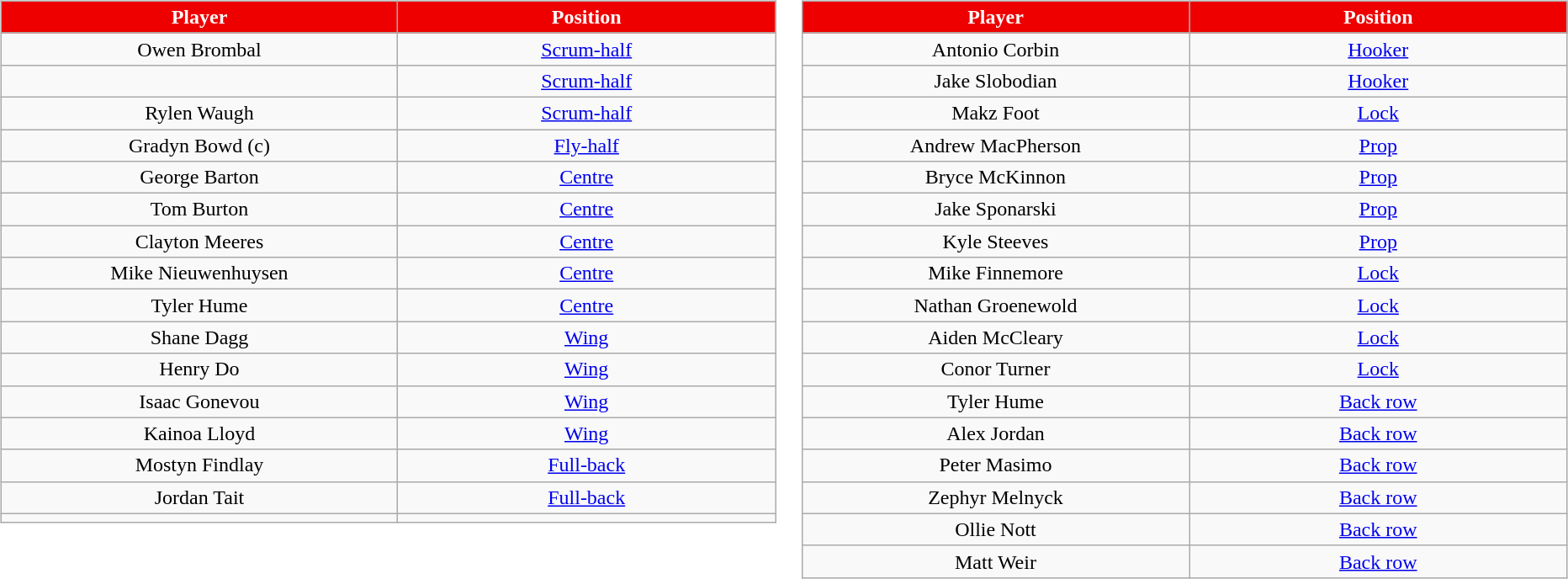<table>
<tr valign=top>
<td><br><table class="wikitable" style="text-align:center">
<tr span style="background:#ef0000  ; color:white;">
<td scope="col" style="width:400px"><strong>Player</strong></td>
<td scope="col" style="width:400px"><strong>Position</strong></td>
</tr>
<tr>
<td>Owen Brombal</td>
<td><a href='#'>Scrum-half</a></td>
</tr>
<tr>
<td></td>
<td><a href='#'>Scrum-half</a></td>
</tr>
<tr>
<td>Rylen Waugh</td>
<td><a href='#'>Scrum-half</a></td>
</tr>
<tr>
<td>Gradyn Bowd (c)</td>
<td><a href='#'>Fly-half</a></td>
</tr>
<tr>
<td>George Barton</td>
<td><a href='#'>Centre</a></td>
</tr>
<tr>
<td>Tom Burton</td>
<td><a href='#'>Centre</a></td>
</tr>
<tr>
<td>Clayton Meeres</td>
<td><a href='#'>Centre</a></td>
</tr>
<tr>
<td>Mike Nieuwenhuysen</td>
<td><a href='#'>Centre</a></td>
</tr>
<tr>
<td>Tyler Hume</td>
<td><a href='#'>Centre</a></td>
</tr>
<tr>
<td>Shane Dagg</td>
<td><a href='#'>Wing</a></td>
</tr>
<tr>
<td>Henry Do</td>
<td><a href='#'>Wing</a></td>
</tr>
<tr>
<td>Isaac Gonevou</td>
<td><a href='#'>Wing</a></td>
</tr>
<tr>
<td>Kainoa Lloyd</td>
<td><a href='#'>Wing</a></td>
</tr>
<tr>
<td>Mostyn Findlay</td>
<td><a href='#'>Full-back</a></td>
</tr>
<tr>
<td>Jordan Tait</td>
<td><a href='#'>Full-back</a></td>
</tr>
<tr>
<td></td>
<td></td>
</tr>
</table>
</td>
<td><br><table class="wikitable" style="text-align:center">
<tr span style="background:#ef0000  ; color:white;">
<td scope="col" style="width:400px"><strong>Player</strong></td>
<td scope="col" style="width:400px"><strong>Position</strong></td>
</tr>
<tr>
<td>Antonio Corbin</td>
<td><a href='#'>Hooker</a></td>
</tr>
<tr>
<td>Jake Slobodian</td>
<td><a href='#'>Hooker</a></td>
</tr>
<tr>
<td>Makz Foot</td>
<td><a href='#'>Lock</a></td>
</tr>
<tr>
<td>Andrew MacPherson</td>
<td><a href='#'>Prop</a></td>
</tr>
<tr>
<td>Bryce McKinnon</td>
<td><a href='#'>Prop</a></td>
</tr>
<tr>
<td>Jake Sponarski</td>
<td><a href='#'>Prop</a></td>
</tr>
<tr>
<td>Kyle Steeves</td>
<td><a href='#'>Prop</a></td>
</tr>
<tr>
<td>Mike Finnemore</td>
<td><a href='#'>Lock</a></td>
</tr>
<tr>
<td>Nathan Groenewold</td>
<td><a href='#'>Lock</a></td>
</tr>
<tr>
<td>Aiden McCleary</td>
<td><a href='#'>Lock</a></td>
</tr>
<tr>
<td>Conor Turner</td>
<td><a href='#'>Lock</a></td>
</tr>
<tr>
<td>Tyler Hume</td>
<td><a href='#'>Back row</a></td>
</tr>
<tr>
<td>Alex Jordan</td>
<td><a href='#'>Back row</a></td>
</tr>
<tr>
<td>Peter Masimo</td>
<td><a href='#'>Back row</a></td>
</tr>
<tr>
<td>Zephyr Melnyck</td>
<td><a href='#'>Back row</a></td>
</tr>
<tr>
<td>Ollie Nott</td>
<td><a href='#'>Back row</a></td>
</tr>
<tr>
<td>Matt Weir</td>
<td><a href='#'>Back row</a></td>
</tr>
</table>
</td>
</tr>
</table>
